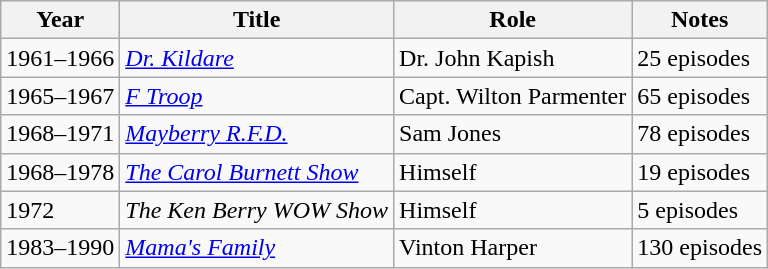<table class="wikitable sortable">
<tr>
<th>Year</th>
<th>Title</th>
<th>Role</th>
<th class="unsortable">Notes</th>
</tr>
<tr>
<td>1961–1966</td>
<td><em><a href='#'>Dr. Kildare</a></em></td>
<td>Dr. John Kapish</td>
<td>25 episodes</td>
</tr>
<tr>
<td>1965–1967</td>
<td><em><a href='#'>F Troop</a></em></td>
<td>Capt. Wilton Parmenter</td>
<td>65 episodes</td>
</tr>
<tr>
<td>1968–1971</td>
<td><em><a href='#'>Mayberry R.F.D.</a></em></td>
<td>Sam Jones</td>
<td>78 episodes</td>
</tr>
<tr>
<td>1968–1978</td>
<td><em><a href='#'>The Carol Burnett Show</a></em></td>
<td>Himself</td>
<td>19 episodes</td>
</tr>
<tr>
<td>1972</td>
<td><em>The Ken Berry WOW Show</em></td>
<td>Himself</td>
<td>5 episodes</td>
</tr>
<tr>
<td>1983–1990</td>
<td><em><a href='#'>Mama's Family</a></em></td>
<td>Vinton Harper</td>
<td>130 episodes</td>
</tr>
</table>
